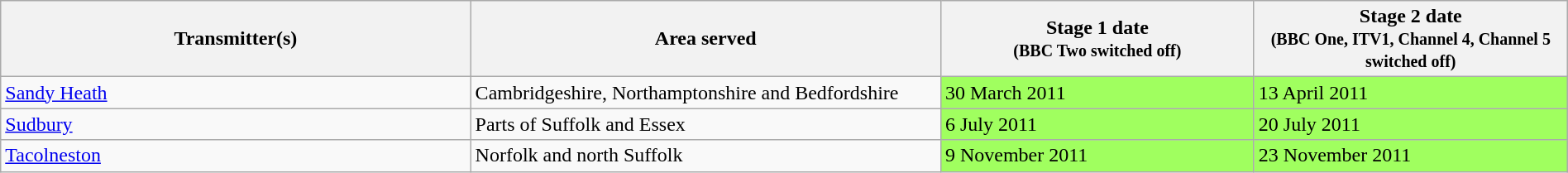<table class="wikitable" width=100%>
<tr>
<th width="30%">Transmitter(s)</th>
<th width="30%">Area served</th>
<th width="20%">Stage 1 date<br> <small>(BBC Two switched off)</small></th>
<th width="20%">Stage 2 date<br> <small>(BBC One, ITV1, Channel 4, Channel 5 switched off)</small></th>
</tr>
<tr>
<td><a href='#'>Sandy Heath</a></td>
<td>Cambridgeshire, Northamptonshire and Bedfordshire</td>
<td bgcolor=#A0FF5F>30 March 2011</td>
<td bgcolor=#A0FF5F>13 April 2011</td>
</tr>
<tr>
<td><a href='#'>Sudbury</a></td>
<td>Parts of Suffolk and Essex</td>
<td bgcolor=#A0FF5F>6 July 2011</td>
<td bgcolor=#A0FF5F>20 July 2011</td>
</tr>
<tr>
<td><a href='#'>Tacolneston</a></td>
<td>Norfolk and north Suffolk</td>
<td bgcolor=#A0FF5F>9 November 2011</td>
<td bgcolor=#A0FF5F>23 November 2011</td>
</tr>
</table>
